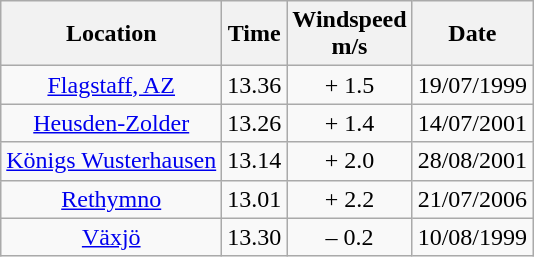<table class="wikitable" style= "text-align: center">
<tr>
<th>Location</th>
<th>Time</th>
<th>Windspeed<br>m/s</th>
<th>Date</th>
</tr>
<tr>
<td><a href='#'>Flagstaff, AZ</a></td>
<td>13.36</td>
<td>+ 1.5</td>
<td>19/07/1999</td>
</tr>
<tr>
<td><a href='#'>Heusden-Zolder</a></td>
<td>13.26</td>
<td>+ 1.4</td>
<td>14/07/2001</td>
</tr>
<tr>
<td><a href='#'>Königs Wusterhausen</a></td>
<td>13.14</td>
<td>+ 2.0</td>
<td>28/08/2001</td>
</tr>
<tr>
<td><a href='#'>Rethymno</a></td>
<td>13.01</td>
<td>+ 2.2</td>
<td>21/07/2006</td>
</tr>
<tr>
<td><a href='#'>Växjö</a></td>
<td>13.30</td>
<td>– 0.2</td>
<td>10/08/1999</td>
</tr>
</table>
